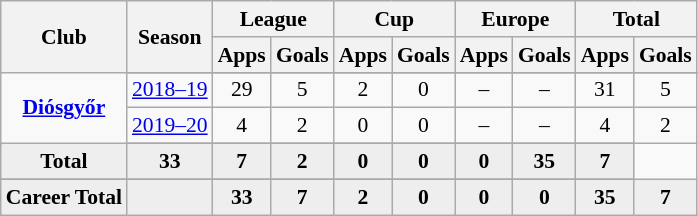<table class="wikitable" style="font-size:90%; text-align: center;">
<tr>
<th rowspan="2">Club</th>
<th rowspan="2">Season</th>
<th colspan="2">League</th>
<th colspan="2">Cup</th>
<th colspan="2">Europe</th>
<th colspan="2">Total</th>
</tr>
<tr>
<th>Apps</th>
<th>Goals</th>
<th>Apps</th>
<th>Goals</th>
<th>Apps</th>
<th>Goals</th>
<th>Apps</th>
<th>Goals</th>
</tr>
<tr ||-||-||-|->
<td rowspan="4" valign="center"><strong><a href='#'>Diósgyőr</a></strong></td>
</tr>
<tr>
<td><a href='#'>2018–19</a></td>
<td>29</td>
<td>5</td>
<td>2</td>
<td>0</td>
<td>–</td>
<td>–</td>
<td>31</td>
<td>5</td>
</tr>
<tr>
<td><a href='#'>2019–20</a></td>
<td>4</td>
<td>2</td>
<td>0</td>
<td>0</td>
<td>–</td>
<td>–</td>
<td>4</td>
<td>2</td>
</tr>
<tr>
</tr>
<tr style="font-weight:bold; background-color:#eeeeee;">
<td>Total</td>
<td>33</td>
<td>7</td>
<td>2</td>
<td>0</td>
<td>0</td>
<td>0</td>
<td>35</td>
<td>7</td>
</tr>
<tr>
</tr>
<tr style="font-weight:bold; background-color:#eeeeee;">
<td rowspan="2" valign="top"><strong>Career Total</strong></td>
<td></td>
<td><strong>33</strong></td>
<td><strong>7</strong></td>
<td><strong>2</strong></td>
<td><strong>0</strong></td>
<td><strong>0</strong></td>
<td><strong>0</strong></td>
<td><strong>35</strong></td>
<td><strong>7</strong></td>
</tr>
</table>
